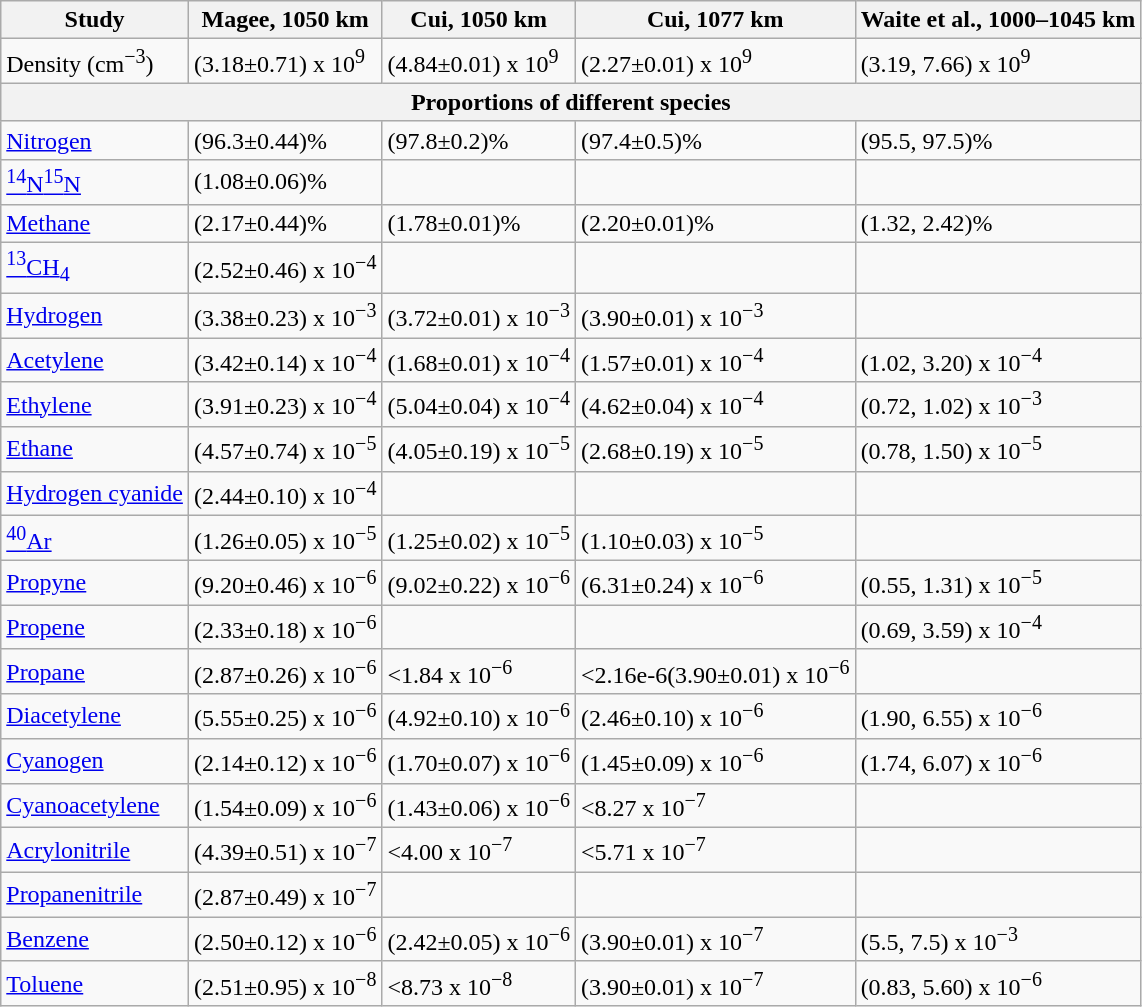<table class="wikitable">
<tr>
<th>Study</th>
<th>Magee, 1050 km</th>
<th>Cui, 1050 km</th>
<th>Cui, 1077 km</th>
<th>Waite et al., 1000–1045 km</th>
</tr>
<tr>
<td>Density (cm<sup>−3</sup>)</td>
<td>(3.18±0.71) x 10<sup>9</sup></td>
<td>(4.84±0.01) x 10<sup>9</sup></td>
<td>(2.27±0.01) x 10<sup>9</sup></td>
<td>(3.19, 7.66) x 10<sup>9</sup></td>
</tr>
<tr>
<th Colspan="5">Proportions of different species</th>
</tr>
<tr>
<td><a href='#'>Nitrogen</a></td>
<td>(96.3±0.44)%</td>
<td>(97.8±0.2)%</td>
<td>(97.4±0.5)%</td>
<td>(95.5, 97.5)%</td>
</tr>
<tr>
<td><a href='#'><sup>14</sup>N<sup>15</sup>N</a></td>
<td>(1.08±0.06)%</td>
<td></td>
<td></td>
<td></td>
</tr>
<tr>
<td><a href='#'>Methane</a></td>
<td>(2.17±0.44)%</td>
<td>(1.78±0.01)%</td>
<td>(2.20±0.01)%</td>
<td>(1.32, 2.42)%</td>
</tr>
<tr>
<td><a href='#'><sup>13</sup>CH<sub>4</sub></a></td>
<td>(2.52±0.46) x 10<sup>−4</sup></td>
<td></td>
<td></td>
<td></td>
</tr>
<tr>
<td><a href='#'>Hydrogen</a></td>
<td>(3.38±0.23) x 10<sup>−3</sup></td>
<td>(3.72±0.01) x 10<sup>−3</sup></td>
<td>(3.90±0.01) x 10<sup>−3</sup></td>
<td></td>
</tr>
<tr>
<td><a href='#'>Acetylene</a></td>
<td>(3.42±0.14) x 10<sup>−4</sup></td>
<td>(1.68±0.01) x 10<sup>−4</sup></td>
<td>(1.57±0.01) x 10<sup>−4</sup></td>
<td>(1.02, 3.20) x 10<sup>−4</sup></td>
</tr>
<tr>
<td><a href='#'>Ethylene</a></td>
<td>(3.91±0.23) x 10<sup>−4</sup></td>
<td>(5.04±0.04) x 10<sup>−4</sup></td>
<td>(4.62±0.04) x 10<sup>−4</sup></td>
<td>(0.72, 1.02) x 10<sup>−3</sup></td>
</tr>
<tr>
<td><a href='#'>Ethane</a></td>
<td>(4.57±0.74) x 10<sup>−5</sup></td>
<td>(4.05±0.19) x 10<sup>−5</sup></td>
<td>(2.68±0.19) x 10<sup>−5</sup></td>
<td>(0.78, 1.50) x 10<sup>−5</sup></td>
</tr>
<tr>
<td><a href='#'>Hydrogen cyanide</a></td>
<td>(2.44±0.10) x 10<sup>−4</sup></td>
<td></td>
<td></td>
<td></td>
</tr>
<tr>
<td><a href='#'><sup>40</sup>Ar</a></td>
<td>(1.26±0.05) x 10<sup>−5</sup></td>
<td>(1.25±0.02) x 10<sup>−5</sup></td>
<td>(1.10±0.03) x 10<sup>−5</sup></td>
<td></td>
</tr>
<tr>
<td><a href='#'>Propyne</a></td>
<td>(9.20±0.46) x 10<sup>−6</sup></td>
<td>(9.02±0.22) x 10<sup>−6</sup></td>
<td>(6.31±0.24) x 10<sup>−6</sup></td>
<td>(0.55, 1.31) x 10<sup>−5</sup></td>
</tr>
<tr>
<td><a href='#'>Propene</a></td>
<td>(2.33±0.18) x 10<sup>−6</sup></td>
<td></td>
<td></td>
<td>(0.69, 3.59) x 10<sup>−4</sup></td>
</tr>
<tr>
<td><a href='#'>Propane</a></td>
<td>(2.87±0.26) x 10<sup>−6</sup></td>
<td><1.84 x 10<sup>−6</sup></td>
<td><2.16e-6(3.90±0.01) x 10<sup>−6</sup></td>
<td></td>
</tr>
<tr>
<td><a href='#'>Diacetylene</a></td>
<td>(5.55±0.25) x 10<sup>−6</sup></td>
<td>(4.92±0.10) x 10<sup>−6</sup></td>
<td>(2.46±0.10) x 10<sup>−6</sup></td>
<td>(1.90, 6.55) x 10<sup>−6</sup></td>
</tr>
<tr>
<td><a href='#'>Cyanogen</a></td>
<td>(2.14±0.12) x 10<sup>−6</sup></td>
<td>(1.70±0.07) x 10<sup>−6</sup></td>
<td>(1.45±0.09) x 10<sup>−6</sup></td>
<td>(1.74, 6.07) x 10<sup>−6</sup></td>
</tr>
<tr>
<td><a href='#'>Cyanoacetylene</a></td>
<td>(1.54±0.09) x 10<sup>−6</sup></td>
<td>(1.43±0.06) x 10<sup>−6</sup></td>
<td><8.27 x 10<sup>−7</sup></td>
<td></td>
</tr>
<tr>
<td><a href='#'>Acrylonitrile</a></td>
<td>(4.39±0.51) x 10<sup>−7</sup></td>
<td><4.00 x 10<sup>−7</sup></td>
<td><5.71 x 10<sup>−7</sup></td>
<td></td>
</tr>
<tr>
<td><a href='#'>Propanenitrile</a></td>
<td>(2.87±0.49) x 10<sup>−7</sup></td>
<td></td>
<td></td>
<td></td>
</tr>
<tr>
<td><a href='#'>Benzene</a></td>
<td>(2.50±0.12) x 10<sup>−6</sup></td>
<td>(2.42±0.05) x 10<sup>−6</sup></td>
<td>(3.90±0.01) x 10<sup>−7</sup></td>
<td>(5.5, 7.5) x 10<sup>−3</sup></td>
</tr>
<tr>
<td><a href='#'>Toluene</a></td>
<td>(2.51±0.95) x 10<sup>−8</sup></td>
<td><8.73 x 10<sup>−8</sup></td>
<td>(3.90±0.01) x 10<sup>−7</sup></td>
<td>(0.83, 5.60) x 10<sup>−6</sup></td>
</tr>
</table>
